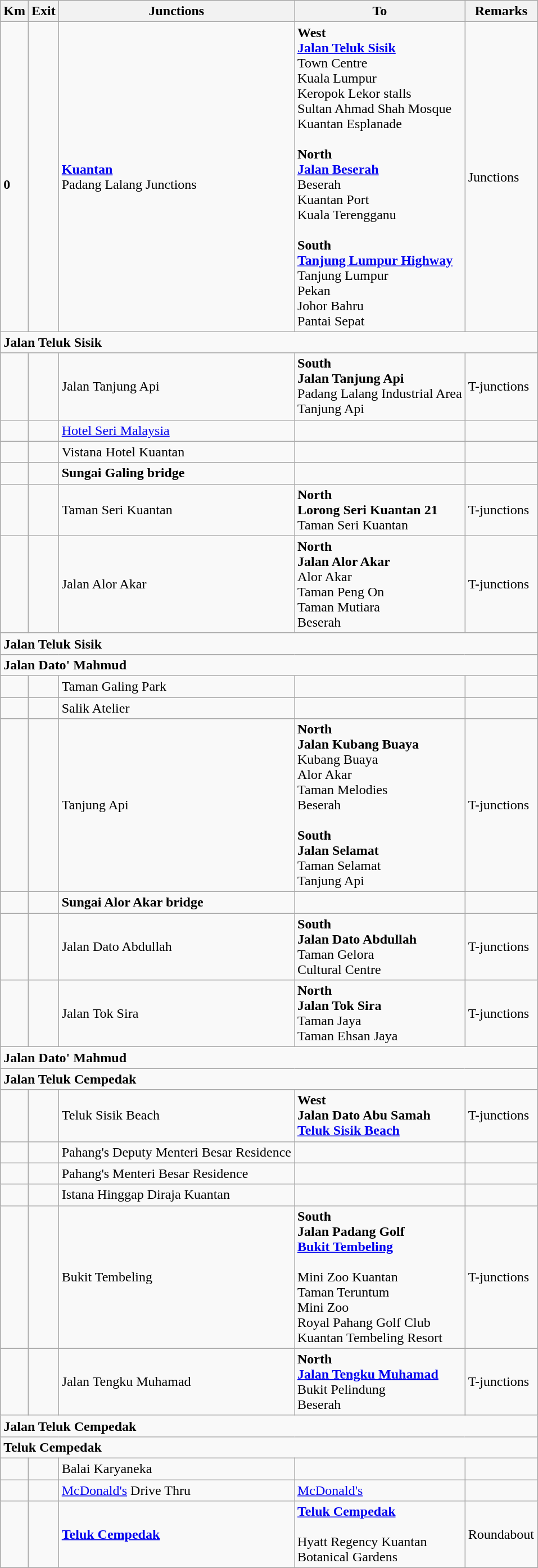<table class="wikitable">
<tr>
<th>Km</th>
<th>Exit</th>
<th>Junctions</th>
<th>To</th>
<th>Remarks</th>
</tr>
<tr>
<td><br><strong>0</strong></td>
<td></td>
<td><strong><a href='#'>Kuantan</a></strong><br>Padang Lalang Junctions</td>
<td><strong>West</strong><br> <strong><a href='#'>Jalan Teluk Sisik</a></strong><br> Town Centre<br>   Kuala Lumpur<br>Keropok Lekor stalls<br>Sultan Ahmad Shah Mosque<br>Kuantan Esplanade<br><br><strong>North</strong><br> <strong><a href='#'>Jalan Beserah</a></strong><br> Beserah<br> Kuantan Port <br>  Kuala Terengganu<br><br><strong>South</strong><br> <strong><a href='#'>Tanjung Lumpur Highway</a></strong><br> Tanjung Lumpur<br>  Pekan<br>  Johor Bahru<br> Pantai Sepat </td>
<td>Junctions</td>
</tr>
<tr>
<td style="width:600px" colspan="6" style="text-align:center; background:blue;"><strong><span> Jalan Teluk Sisik</span></strong></td>
</tr>
<tr>
<td></td>
<td></td>
<td>Jalan Tanjung Api</td>
<td><strong>South</strong><br><strong>Jalan Tanjung Api</strong><br>Padang Lalang Industrial Area<br>Tanjung Api</td>
<td>T-junctions</td>
</tr>
<tr>
<td></td>
<td></td>
<td><a href='#'>Hotel Seri Malaysia</a></td>
<td></td>
<td></td>
</tr>
<tr>
<td></td>
<td></td>
<td>Vistana Hotel Kuantan</td>
<td></td>
<td></td>
</tr>
<tr>
<td></td>
<td></td>
<td><strong>Sungai Galing bridge</strong></td>
<td></td>
<td></td>
</tr>
<tr>
<td></td>
<td></td>
<td>Taman Seri Kuantan</td>
<td><strong>North</strong><br><strong>Lorong Seri Kuantan 21</strong><br>Taman Seri Kuantan</td>
<td>T-junctions</td>
</tr>
<tr>
<td></td>
<td></td>
<td>Jalan Alor Akar</td>
<td><strong>North</strong><br><strong>Jalan Alor Akar</strong><br>Alor Akar<br>Taman Peng On<br>Taman Mutiara<br>Beserah</td>
<td>T-junctions</td>
</tr>
<tr>
<td style="width:600px" colspan="6" style="text-align:center; background:blue;"><strong><span> Jalan Teluk Sisik</span></strong></td>
</tr>
<tr>
<td style="width:600px" colspan="6" style="text-align:center; background:blue;"><strong><span> Jalan Dato' Mahmud</span></strong></td>
</tr>
<tr>
<td></td>
<td></td>
<td>Taman Galing Park</td>
<td></td>
<td></td>
</tr>
<tr>
<td></td>
<td></td>
<td>Salik Atelier</td>
<td></td>
<td></td>
</tr>
<tr>
<td></td>
<td></td>
<td>Tanjung Api</td>
<td><strong>North</strong><br><strong>Jalan Kubang Buaya</strong><br>Kubang Buaya<br>Alor Akar<br>Taman Melodies<br>Beserah<br><br><strong>South</strong><br><strong>Jalan Selamat</strong><br>Taman Selamat<br>Tanjung Api</td>
<td>T-junctions</td>
</tr>
<tr>
<td></td>
<td></td>
<td><strong>Sungai Alor Akar bridge</strong></td>
<td></td>
<td></td>
</tr>
<tr>
<td></td>
<td></td>
<td>Jalan Dato Abdullah</td>
<td><strong>South</strong><br><strong>Jalan Dato Abdullah</strong><br>Taman Gelora<br>Cultural Centre</td>
<td>T-junctions</td>
</tr>
<tr>
<td></td>
<td></td>
<td>Jalan Tok Sira</td>
<td><strong>North</strong><br><strong>Jalan Tok Sira</strong><br>Taman Jaya<br>Taman Ehsan Jaya</td>
<td>T-junctions</td>
</tr>
<tr>
<td style="width:600px" colspan="6" style="text-align:center; background:blue;"><strong><span> Jalan Dato' Mahmud</span></strong></td>
</tr>
<tr>
<td style="width:600px" colspan="6" style="text-align:center; background:blue;"><strong><span> Jalan Teluk Cempedak</span></strong></td>
</tr>
<tr>
<td></td>
<td></td>
<td>Teluk Sisik Beach</td>
<td><strong>West</strong><br><strong>Jalan Dato Abu Samah</strong><br><strong><a href='#'>Teluk Sisik Beach</a></strong> <br>        </td>
<td>T-junctions</td>
</tr>
<tr>
<td></td>
<td></td>
<td>Pahang's Deputy Menteri Besar Residence</td>
<td></td>
<td></td>
</tr>
<tr>
<td></td>
<td></td>
<td>Pahang's Menteri Besar Residence</td>
<td></td>
<td></td>
</tr>
<tr>
<td></td>
<td></td>
<td>Istana Hinggap Diraja Kuantan</td>
<td></td>
<td></td>
</tr>
<tr>
<td></td>
<td></td>
<td>Bukit Tembeling</td>
<td><strong>South</strong><br><strong>Jalan Padang Golf</strong><br><strong><a href='#'>Bukit Tembeling</a></strong><br>       <br>Mini Zoo Kuantan<br>Taman Teruntum<br>Mini Zoo<br>Royal Pahang Golf Club<br>Kuantan Tembeling Resort</td>
<td>T-junctions</td>
</tr>
<tr>
<td></td>
<td></td>
<td>Jalan Tengku Muhamad</td>
<td><strong>North</strong><br> <strong><a href='#'>Jalan Tengku Muhamad</a></strong><br>Bukit Pelindung<br>Beserah</td>
<td>T-junctions</td>
</tr>
<tr>
<td style="width:600px" colspan="6" style="text-align:center; background:blue;"><strong><span> Jalan Teluk Cempedak</span></strong></td>
</tr>
<tr>
<td style="width:600px" colspan="6" style="text-align:center; background:white;"><strong><span>Teluk Cempedak</span></strong></td>
</tr>
<tr>
<td></td>
<td></td>
<td>Balai Karyaneka</td>
<td></td>
<td></td>
</tr>
<tr>
<td></td>
<td></td>
<td><a href='#'>McDonald's</a> Drive Thru</td>
<td><a href='#'>McDonald's</a><br></td>
<td></td>
</tr>
<tr>
<td></td>
<td></td>
<td><strong><a href='#'>Teluk Cempedak</a></strong></td>
<td><strong><a href='#'>Teluk Cempedak</a></strong> <br>        <br>Hyatt Regency Kuantan<br>Botanical Gardens</td>
<td>Roundabout</td>
</tr>
</table>
